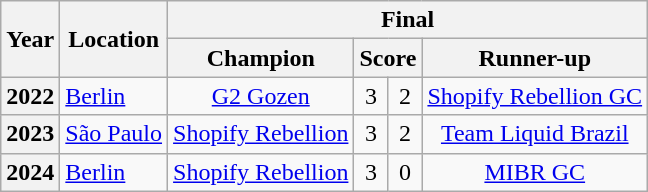<table class="wikitable" style="text-align: center">
<tr>
<th rowspan="2">Year</th>
<th rowspan="2">Location</th>
<th colspan="4">Final</th>
</tr>
<tr>
<th>Champion</th>
<th colspan="2">Score</th>
<th>Runner-up</th>
</tr>
<tr align="center">
<th>2022</th>
<td align="left"><a href='#'>Berlin</a></td>
<td><a href='#'>G2 Gozen</a></td>
<td style="text-align:center">3</td>
<td style="text-align:center">2</td>
<td><a href='#'>Shopify Rebellion GC</a></td>
</tr>
<tr>
<th>2023</th>
<td align="left"><a href='#'>São Paulo</a></td>
<td><a href='#'>Shopify Rebellion</a></td>
<td style="text-align:center" –>3</td>
<td style="text-align:center" –>2</td>
<td><a href='#'>Team Liquid Brazil</a></td>
</tr>
<tr>
<th>2024</th>
<td align="left"><a href='#'>Berlin</a></td>
<td><a href='#'>Shopify Rebellion</a></td>
<td>3</td>
<td>0</td>
<td><a href='#'>MIBR GC</a></td>
</tr>
</table>
